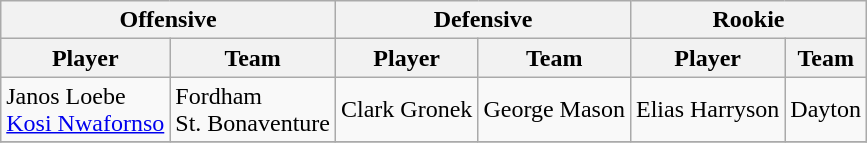<table class="wikitable">
<tr>
<th colspan="2">Offensive</th>
<th colspan="2">Defensive</th>
<th colspan="2">Rookie</th>
</tr>
<tr>
<th>Player</th>
<th>Team</th>
<th>Player</th>
<th>Team</th>
<th>Player</th>
<th>Team</th>
</tr>
<tr>
<td>Janos Loebe<br><a href='#'>Kosi Nwafornso</a></td>
<td>Fordham<br>St. Bonaventure</td>
<td>Clark Gronek</td>
<td>George Mason</td>
<td>Elias Harryson</td>
<td>Dayton</td>
</tr>
<tr>
</tr>
</table>
